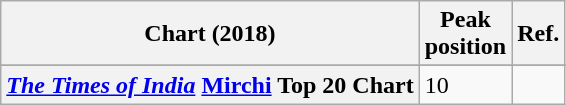<table class="wikitable sortable plainrowheaders" style="text-align:centr">
<tr>
<th scope="col">Chart (2018)</th>
<th scope="col">Peak<br>position</th>
<th scope="col">Ref.</th>
</tr>
<tr>
</tr>
<tr>
<th scope="row"><em><a href='#'>The Times of India</a></em> <a href='#'>Mirchi</a> Top 20 Chart</th>
<td>10</td>
<td></td>
</tr>
</table>
